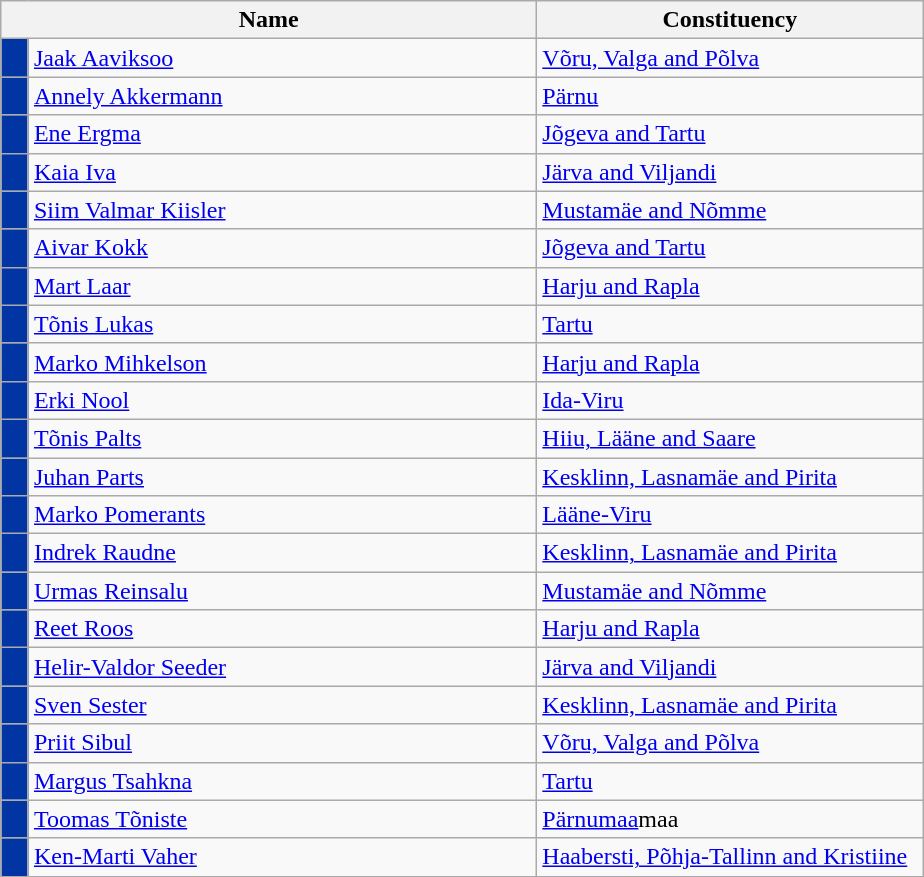<table class="wikitable collapsible collapsed">
<tr>
<th colspan=2 width=350>Name</th>
<th width=250>Constituency</th>
</tr>
<tr>
<td style="background-color:#0235A4"></td>
<td><a href='#'>Jaak Aaviksoo</a></td>
<td><a href='#'>Võru, Valga and Põlva</a></td>
</tr>
<tr>
<td style="background-color:#0235A4"></td>
<td><a href='#'>Annely Akkermann</a></td>
<td><a href='#'>Pärnu</a></td>
</tr>
<tr>
<td style="background-color:#0235A4"></td>
<td><a href='#'>Ene Ergma</a></td>
<td><a href='#'>Jõgeva and Tartu</a></td>
</tr>
<tr>
<td style="background-color:#0235A4"></td>
<td><a href='#'>Kaia Iva</a></td>
<td><a href='#'>Järva and Viljandi</a></td>
</tr>
<tr>
<td style="background-color:#0235A4"></td>
<td><a href='#'>Siim Valmar Kiisler</a></td>
<td><a href='#'>Mustamäe and Nõmme</a></td>
</tr>
<tr>
<td style="background-color:#0235A4"></td>
<td><a href='#'>Aivar Kokk</a></td>
<td><a href='#'>Jõgeva and Tartu</a></td>
</tr>
<tr>
<td style="background-color:#0235A4"></td>
<td><a href='#'>Mart Laar</a></td>
<td><a href='#'>Harju and Rapla</a></td>
</tr>
<tr>
<td style="background-color:#0235A4"></td>
<td><a href='#'>Tõnis Lukas</a></td>
<td><a href='#'>Tartu</a></td>
</tr>
<tr>
<td style="background-color:#0235A4"></td>
<td><a href='#'>Marko Mihkelson</a></td>
<td><a href='#'>Harju and Rapla</a></td>
</tr>
<tr>
<td style="background-color:#0235A4"></td>
<td><a href='#'>Erki Nool</a></td>
<td><a href='#'>Ida-Viru</a></td>
</tr>
<tr>
<td style="background-color:#0235A4"></td>
<td><a href='#'>Tõnis Palts</a></td>
<td><a href='#'>Hiiu, Lääne and Saare</a></td>
</tr>
<tr>
<td style="background-color:#0235A4"></td>
<td><a href='#'>Juhan Parts</a></td>
<td><a href='#'>Kesklinn, Lasnamäe and Pirita</a></td>
</tr>
<tr>
<td style="background-color:#0235A4"></td>
<td><a href='#'>Marko Pomerants</a></td>
<td><a href='#'>Lääne-Viru</a></td>
</tr>
<tr>
<td style="background-color:#0235A4"></td>
<td><a href='#'>Indrek Raudne</a></td>
<td><a href='#'>Kesklinn, Lasnamäe and Pirita</a></td>
</tr>
<tr>
<td style="background-color:#0235A4"></td>
<td><a href='#'>Urmas Reinsalu</a></td>
<td><a href='#'>Mustamäe and Nõmme</a></td>
</tr>
<tr>
<td style="background-color:#0235A4"></td>
<td><a href='#'>Reet Roos</a></td>
<td><a href='#'>Harju and Rapla</a></td>
</tr>
<tr>
<td style="background-color:#0235A4"></td>
<td><a href='#'>Helir-Valdor Seeder</a></td>
<td><a href='#'>Järva and Viljandi</a></td>
</tr>
<tr>
<td style="background-color:#0235A4"></td>
<td><a href='#'>Sven Sester</a></td>
<td><a href='#'>Kesklinn, Lasnamäe and Pirita</a></td>
</tr>
<tr>
<td style="background-color:#0235A4"></td>
<td><a href='#'>Priit Sibul</a></td>
<td><a href='#'>Võru, Valga and Põlva</a></td>
</tr>
<tr>
<td style="background-color:#0235A4"></td>
<td><a href='#'>Margus Tsahkna</a></td>
<td><a href='#'>Tartu</a></td>
</tr>
<tr>
<td style="background-color:#0235A4"></td>
<td><a href='#'>Toomas Tõniste</a></td>
<td><a href='#'>Pärnumaa</a>maa</td>
</tr>
<tr>
<td style="background-color:#0235A4"></td>
<td><a href='#'>Ken-Marti Vaher</a></td>
<td><a href='#'>Haabersti, Põhja-Tallinn and Kristiine</a></td>
</tr>
</table>
